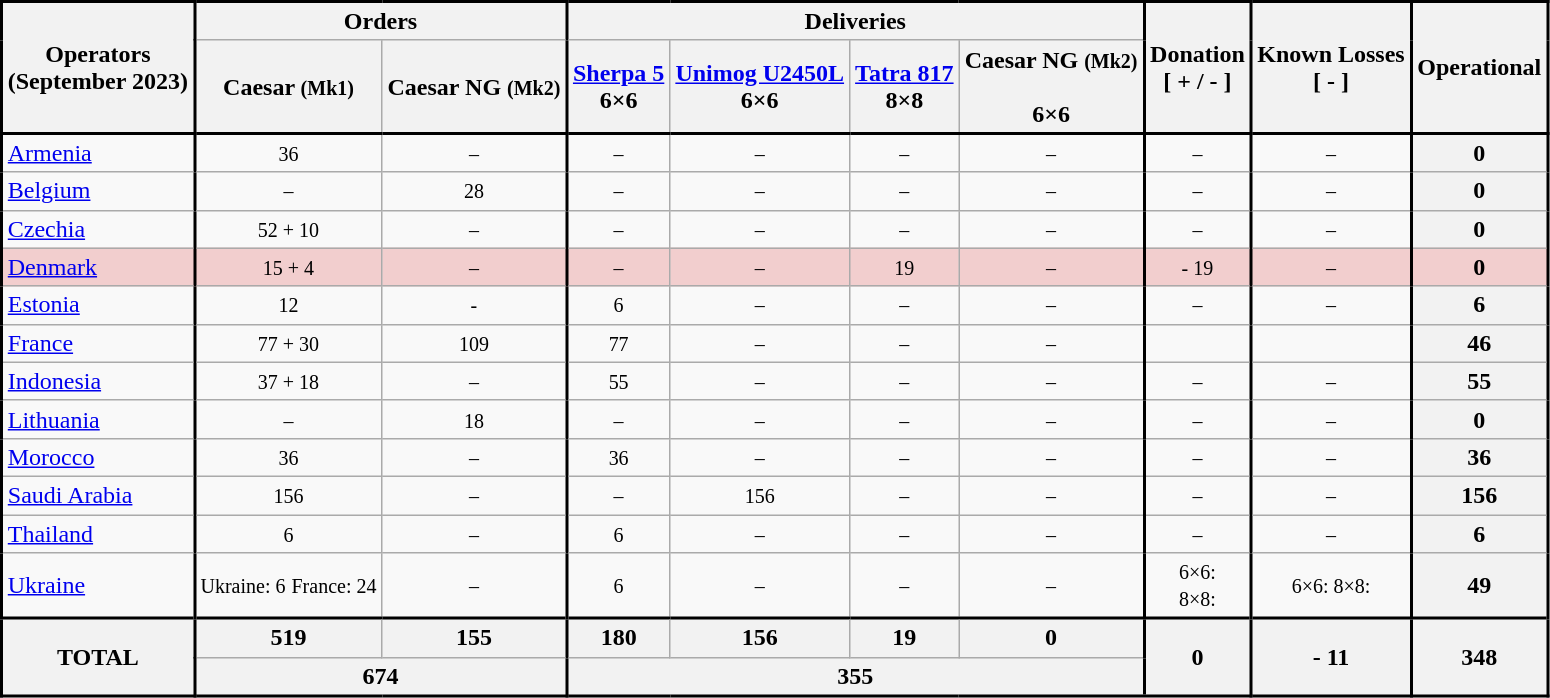<table class="wikitable">
<tr>
<th rowspan="2" style="border-right:solid 2px black;border-left:solid 2px black;border-top:solid 2px black;border-bottom:solid 2px black">Operators<br>(September 2023)</th>
<th colspan="2" style="border-right:solid 2px black;border-top:solid 2px black">Orders</th>
<th colspan="4" style="border-right:solid 2px black;border-top:solid 2px black">Deliveries</th>
<th rowspan="2" style="border-right:solid 2px black;border-top:solid 2px black;border-bottom:solid 2px black">Donation<br>[ + / - ]</th>
<th rowspan="2" style="border-right:solid 2px black;border-top:solid 2px black;border-bottom:solid 2px black">Known Losses<br>[ - ]</th>
<th rowspan="2" style="border-right:solid 2px black;border-top:solid 2px black;border-bottom:solid 2px black">Operational</th>
</tr>
<tr>
<th style="border-bottom:solid 2px black">Caesar <small>(Mk1)</small></th>
<th style="border-right:solid 2px black;border-bottom:solid 2px black">Caesar NG <small>(Mk2)</small></th>
<th style="border-bottom:solid 2px black"><a href='#'>Sherpa 5</a><br>6<strong>×</strong>6</th>
<th style="border-bottom:solid 2px black"><a href='#'>Unimog U2450L</a><br>6<strong>×</strong>6</th>
<th style="border-bottom:solid 2px black"><a href='#'>Tatra 817</a><br>8<strong>×</strong>8</th>
<th style="border-right:solid 2px black;border-bottom:solid 2px black">Caesar NG <small>(Mk2)</small><br><br>6<strong>×</strong>6</th>
</tr>
<tr>
<td style="border-right:solid 2px black;border-left:solid 2px black"> <a href='#'>Armenia</a></td>
<td align="center"><small>36</small></td>
<td align="center" style="border-right:solid 2px black"><small>–</small></td>
<td align="center"><small>–</small></td>
<td align="center"><small>–</small></td>
<td align="center"><small>–</small></td>
<td align="center" style="border-right:solid 2px black"><small>–</small></td>
<td align="center" style="border-right:solid 2px black"><small>–</small></td>
<td align="center" style="border-right:solid 2px black"><small>–</small></td>
<th style="border-right:solid 2px black">0</th>
</tr>
<tr>
<td style="border-right:solid 2px black;border-left:solid 2px black"> <a href='#'>Belgium</a></td>
<td align="center"><small>–</small></td>
<td align="center" style="border-right:solid 2px black"><small>28</small></td>
<td align="center"><small>–</small></td>
<td align="center"><small>–</small></td>
<td align="center"><small>–</small></td>
<td align="center" style="border-right:solid 2px black"><small>–</small><small></small></td>
<td align="center" style="border-right:solid 2px black"><small>–</small></td>
<td align="center" style="border-right:solid 2px black"><small>–</small></td>
<th style="border-right:solid 2px black">0</th>
</tr>
<tr>
<td style="border-right:solid 2px black;border-left:solid 2px black"> <a href='#'>Czechia</a></td>
<td align="center"><small>52 + 10</small></td>
<td align="center" style="border-right:solid 2px black"><small>–</small></td>
<td align="center"><small>–</small></td>
<td align="center"><small>–</small></td>
<td align="center"><small>–</small> <small></small></td>
<td align="center" style="border-right:solid 2px black"><small>–</small></td>
<td align="center" style="border-right:solid 2px black"><small>–</small></td>
<td align="center" style="border-right:solid 2px black"><small>–</small></td>
<th style="border-right:solid 2px black">0</th>
</tr>
<tr>
<td style="border-right:solid 2px black;border-left:solid 2px black;background: #F2CECE;"> <a href='#'>Denmark</a></td>
<td style="background: #F2CECE;" align="center"><small>15 + 4</small></td>
<td style="background: #F2CECE;border-right:solid 2px black" align="center"><small>–</small></td>
<td style="background: #F2CECE;" align="center"><small>–</small></td>
<td style="background: #F2CECE;" align="center"><small>–</small></td>
<td style="background: #F2CECE;" align="center"><small>19</small></td>
<td style="background: #F2CECE;border-right:solid 2px black" align="center"><small>–</small></td>
<td style="background: #F2CECE;border-right:solid 2px black" align="center"><small>- 19</small></td>
<td style="background: #F2CECE;border-right:solid 2px black" align="center"><small>–</small></td>
<th style="background: #F2CECE;border-right:solid 2px black" align="center">0</th>
</tr>
<tr>
<td style="border-right:solid 2px black;border-left:solid 2px black"> <a href='#'>Estonia</a></td>
<td align="center"><small>12</small></td>
<td align="center" style="border-right:solid 2px black"><small>-</small></td>
<td align="center"><small>6</small></td>
<td align="center"><small>–</small></td>
<td align="center"><small>–</small></td>
<td align="center" style="border-right:solid 2px black"><small>–</small></td>
<td align="center" style="border-right:solid 2px black"><small>–</small></td>
<td align="center" style="border-right:solid 2px black"><small>–</small></td>
<th style="border-right:solid 2px black">6</th>
</tr>
<tr>
<td style="border-right:solid 2px black;border-left:solid 2px black"> <a href='#'>France</a></td>
<td align="center"><small>77 + 30</small></td>
<td align="center" style="border-right:solid 2px black"><small>109</small></td>
<td align="center"><small>77</small> <small></small></td>
<td align="center"><small>–</small></td>
<td align="center"><small>–</small></td>
<td align="center" style="border-right:solid 2px black"><small>–</small><small></small></td>
<td align="center" style="border-right:solid 2px black"><small></small></td>
<td align="center" style="border-right:solid 2px black"><small></small></td>
<th style="border-right:solid 2px black">46</th>
</tr>
<tr>
<td style="border-right:solid 2px black;border-left:solid 2px black"> <a href='#'>Indonesia</a></td>
<td align="center"><small>37 + 18</small></td>
<td align="center" style="border-right:solid 2px black"><small>–</small></td>
<td align="center"><small>55</small></td>
<td align="center"><small>–</small></td>
<td align="center"><small>–</small></td>
<td align="center" style="border-right:solid 2px black"><small>–</small></td>
<td align="center" style="border-right:solid 2px black"><small>–</small></td>
<td align="center" style="border-right:solid 2px black"><small>–</small></td>
<th style="border-right:solid 2px black">55</th>
</tr>
<tr>
<td style="border-right:solid 2px black;border-left:solid 2px black"> <a href='#'>Lithuania</a></td>
<td align="center"><small>–</small></td>
<td align="center" style="border-right:solid 2px black"><small>18</small></td>
<td align="center"><small>–</small></td>
<td align="center"><small>–</small></td>
<td align="center"><small>–</small></td>
<td align="center" style="border-right:solid 2px black"><small>–</small><small></small></td>
<td align="center" style="border-right:solid 2px black"><small>–</small></td>
<td align="center" style="border-right:solid 2px black"><small>–</small></td>
<th style="border-right:solid 2px black">0</th>
</tr>
<tr>
<td style="border-right:solid 2px black;border-left:solid 2px black"> <a href='#'>Morocco</a></td>
<td align="center"><small>36</small></td>
<td align="center" style="border-right:solid 2px black"><small>–</small></td>
<td align="center"><small>36</small></td>
<td align="center"><small>–</small></td>
<td align="center"><small>–</small></td>
<td align="center" style="border-right:solid 2px black"><small>–</small></td>
<td align="center" style="border-right:solid 2px black"><small>–</small></td>
<td align="center" style="border-right:solid 2px black"><small>–</small></td>
<th style="border-right:solid 2px black">36</th>
</tr>
<tr>
<td style="border-right:solid 2px black;border-left:solid 2px black"> <a href='#'>Saudi Arabia</a></td>
<td align="center"><small>156</small></td>
<td align="center" style="border-right:solid 2px black"><small>–</small></td>
<td align="center"><small>–</small></td>
<td align="center"><small>156</small></td>
<td align="center"><small>–</small></td>
<td align="center" style="border-right:solid 2px black"><small>–</small></td>
<td align="center" style="border-right:solid 2px black"><small>–</small></td>
<td align="center" style="border-right:solid 2px black"><small>–</small></td>
<th style="border-right:solid 2px black">156</th>
</tr>
<tr>
<td style="border-right:solid 2px black;border-left:solid 2px black"> <a href='#'>Thailand</a></td>
<td align="center"><small>6</small></td>
<td align="center" style="border-right:solid 2px black"><small>–</small></td>
<td align="center"><small>6</small></td>
<td align="center"><small>–</small></td>
<td align="center"><small>–</small></td>
<td align="center" style="border-right:solid 2px black"><small>–</small></td>
<td align="center" style="border-right:solid 2px black"><small>–</small></td>
<td align="center" style="border-right:solid 2px black"><small>–</small></td>
<th style="border-right:solid 2px black">6</th>
</tr>
<tr>
<td style="border-right:solid 2px black;border-left:solid 2px black"> <a href='#'>Ukraine</a></td>
<td align="center"><small>Ukraine: 6</small> <small>France: 24</small></td>
<td align="center" style="border-right:solid 2px black"><small>–</small></td>
<td align="center"><small>6</small><small></small></td>
<td align="center"><small>–</small></td>
<td align="center"><small>–</small></td>
<td align="center" style="border-right:solid 2px black"><small>–</small></td>
<td align="center" style="border-right:solid 2px black"><small>6×6: </small><br><small>8×8: </small></td>
<td align="center" style="border-right:solid 2px black"><small>6×6: </small> <small>8×8: </small> <small></small></td>
<th style="border-right:solid 2px black">49</th>
</tr>
<tr>
<th rowspan="2" style="border-right:solid 2px black;border-left:solid 2px black;border-top:solid 2px black;border-bottom:solid 2px black">TOTAL</th>
<th style="border-top:solid 2px black">519</th>
<th style="border-right:solid 2px black;border-top:solid 2px black">155</th>
<th style="border-top:solid 2px black">180</th>
<th style="border-top:solid 2px black">156</th>
<th style="border-top:solid 2px black">19</th>
<th style="border-right:solid 2px black;border-top:solid 2px black">0</th>
<th rowspan="2" style="border-right:solid 2px black;border-top:solid 2px black;border-bottom:solid 2px black">0</th>
<th rowspan="2" style="border-right:solid 2px black;border-top:solid 2px black;border-bottom:solid 2px black">- 11</th>
<th rowspan="2" style="border-right:solid 2px black;border-top:solid 2px black;border-bottom:solid 2px black">348</th>
</tr>
<tr>
<th colspan="2" style="border-right:solid 2px black;border-bottom:solid 2px black">674</th>
<th colspan="4" style="border-right:solid 2px black;border-bottom:solid 2px black">355</th>
</tr>
</table>
